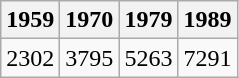<table class="wikitable">
<tr>
<th>1959</th>
<th>1970</th>
<th>1979</th>
<th>1989</th>
</tr>
<tr>
<td>2302</td>
<td>3795</td>
<td>5263</td>
<td>7291</td>
</tr>
</table>
